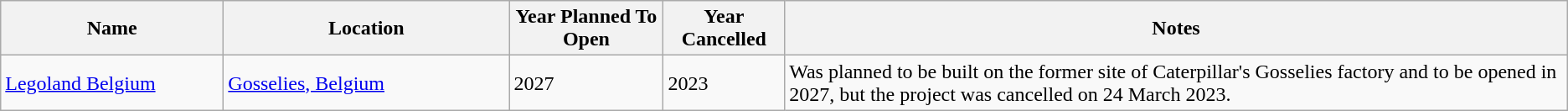<table class="wikitable sortable">
<tr>
<th style="width:170px;">Name</th>
<th style="width:220px;">Location</th>
<th>Year Planned To Open</th>
<th>Year Cancelled</th>
<th>Notes</th>
</tr>
<tr>
<td><a href='#'>Legoland Belgium</a></td>
<td> <a href='#'>Gosselies, Belgium</a></td>
<td>2027</td>
<td>2023</td>
<td>Was planned to be built on the former site of Caterpillar's Gosselies factory and to be opened in 2027, but the project was cancelled on 24 March 2023.</td>
</tr>
</table>
